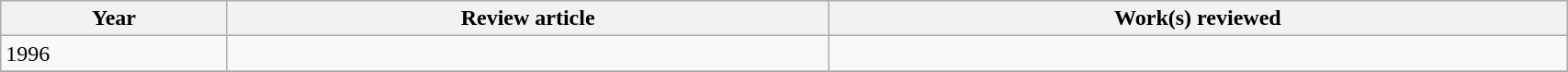<table class='wikitable sortable' width='90%'>
<tr>
<th>Year</th>
<th class='unsortable'>Review article</th>
<th class='unsortable'>Work(s) reviewed</th>
</tr>
<tr>
<td>1996</td>
<td></td>
<td></td>
</tr>
<tr>
</tr>
</table>
